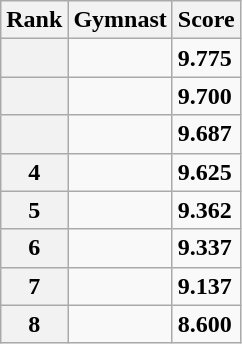<table class="wikitable sortable">
<tr>
<th scope="col">Rank</th>
<th scope="col">Gymnast</th>
<th scope="col">Score</th>
</tr>
<tr>
<th scope="row"></th>
<td></td>
<td><strong>9.775</strong></td>
</tr>
<tr>
<th scope="row"></th>
<td></td>
<td><strong>9.700</strong></td>
</tr>
<tr>
<th scope="row"></th>
<td></td>
<td><strong>9.687</strong></td>
</tr>
<tr>
<th scope="row">4</th>
<td></td>
<td><strong>9.625</strong></td>
</tr>
<tr>
<th scope="row">5</th>
<td></td>
<td><strong>9.362</strong></td>
</tr>
<tr>
<th scope="row">6</th>
<td></td>
<td><strong>9.337</strong></td>
</tr>
<tr>
<th scope="row">7</th>
<td></td>
<td><strong>9.137</strong></td>
</tr>
<tr>
<th scope="row">8</th>
<td></td>
<td><strong>8.600</strong></td>
</tr>
</table>
